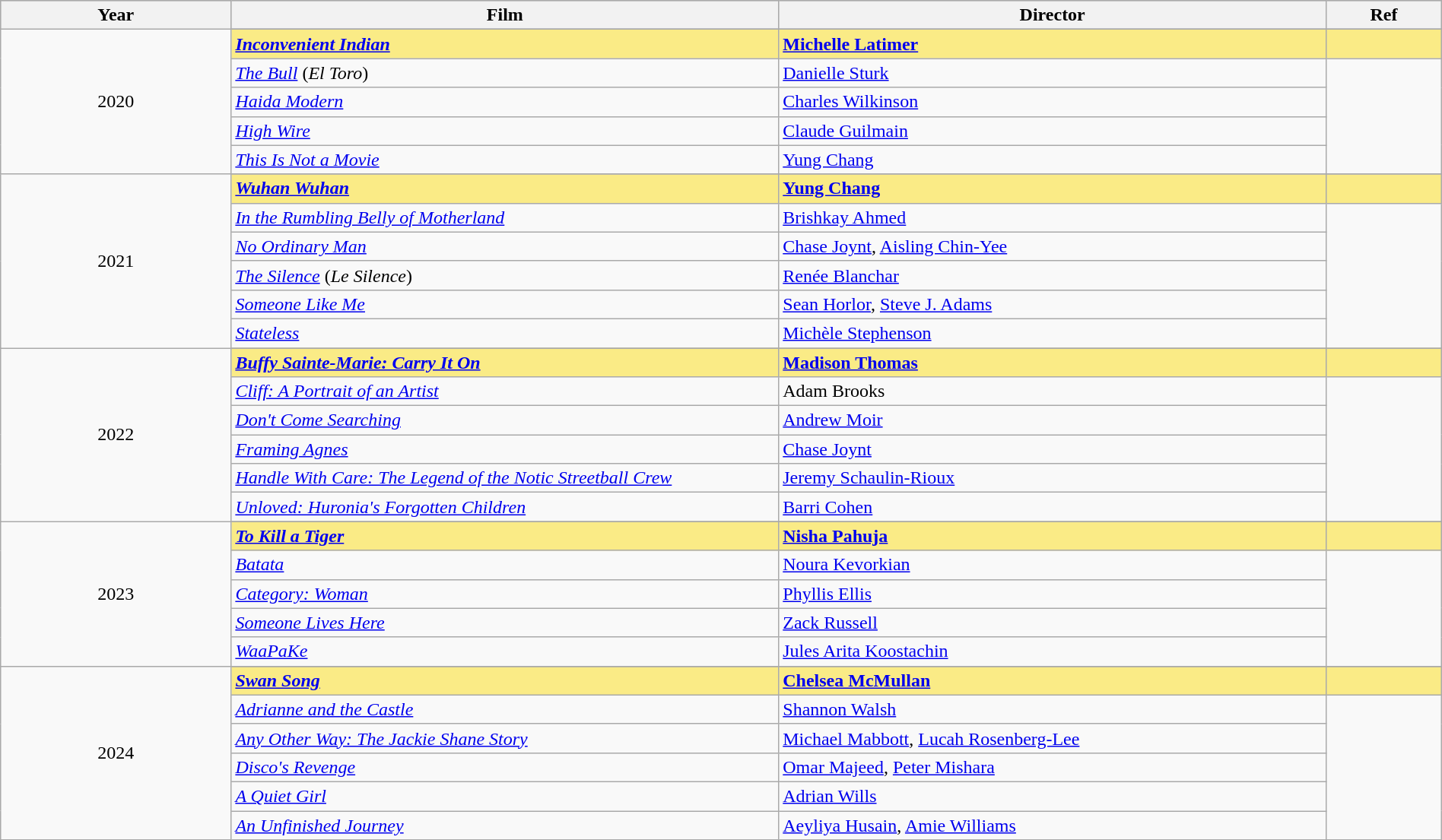<table class="wikitable" style="width:100%;">
<tr style="background:#bebebe;">
<th style="width:8%;">Year</th>
<th style="width:19%;">Film</th>
<th style="width:19%;">Director</th>
<th style="width:4%;">Ref</th>
</tr>
<tr>
<td rowspan="6" align="center">2020</td>
</tr>
<tr style="background:#FAEB86">
<td><strong><em><a href='#'>Inconvenient Indian</a></em></strong></td>
<td><strong><a href='#'>Michelle Latimer</a></strong></td>
<td></td>
</tr>
<tr>
<td><em><a href='#'>The Bull</a></em> (<em>El Toro</em>)</td>
<td><a href='#'>Danielle Sturk</a></td>
<td rowspan=4></td>
</tr>
<tr>
<td><em><a href='#'>Haida Modern</a></em></td>
<td><a href='#'>Charles Wilkinson</a></td>
</tr>
<tr>
<td><em><a href='#'>High Wire</a></em></td>
<td><a href='#'>Claude Guilmain</a></td>
</tr>
<tr>
<td><em><a href='#'>This Is Not a Movie</a></em></td>
<td><a href='#'>Yung Chang</a></td>
</tr>
<tr>
<td rowspan="7" align="center">2021</td>
</tr>
<tr style="background:#FAEB86">
<td><strong><em><a href='#'>Wuhan Wuhan</a></em></strong></td>
<td><strong><a href='#'>Yung Chang</a></strong></td>
<td></td>
</tr>
<tr>
<td><em><a href='#'>In the Rumbling Belly of Motherland</a></em></td>
<td><a href='#'>Brishkay Ahmed</a></td>
<td rowspan=5></td>
</tr>
<tr>
<td><em><a href='#'>No Ordinary Man</a></em></td>
<td><a href='#'>Chase Joynt</a>, <a href='#'>Aisling Chin-Yee</a></td>
</tr>
<tr>
<td><em><a href='#'>The Silence</a></em> (<em>Le Silence</em>)</td>
<td><a href='#'>Renée Blanchar</a></td>
</tr>
<tr>
<td><em><a href='#'>Someone Like Me</a></em></td>
<td><a href='#'>Sean Horlor</a>, <a href='#'>Steve J. Adams</a></td>
</tr>
<tr>
<td><em><a href='#'>Stateless</a></em></td>
<td><a href='#'>Michèle Stephenson</a></td>
</tr>
<tr>
<td rowspan="7" align="center">2022</td>
</tr>
<tr style="background:#FAEB86">
<td><strong><em><a href='#'>Buffy Sainte-Marie: Carry It On</a></em></strong></td>
<td><strong><a href='#'>Madison Thomas</a></strong></td>
<td></td>
</tr>
<tr>
<td><em><a href='#'>Cliff: A Portrait of an Artist</a></em></td>
<td>Adam Brooks</td>
<td rowspan=5></td>
</tr>
<tr>
<td><em><a href='#'>Don't Come Searching</a></em></td>
<td><a href='#'>Andrew Moir</a></td>
</tr>
<tr>
<td><em><a href='#'>Framing Agnes</a></em></td>
<td><a href='#'>Chase Joynt</a></td>
</tr>
<tr>
<td><em><a href='#'>Handle With Care: The Legend of the Notic Streetball Crew</a></em></td>
<td><a href='#'>Jeremy Schaulin-Rioux</a></td>
</tr>
<tr>
<td><em><a href='#'>Unloved: Huronia's Forgotten Children</a></em></td>
<td><a href='#'>Barri Cohen</a></td>
</tr>
<tr>
<td rowspan="6" align="center">2023</td>
</tr>
<tr style="background:#FAEB86">
<td><strong><em><a href='#'>To Kill a Tiger</a></em></strong></td>
<td><strong><a href='#'>Nisha Pahuja</a></strong></td>
<td></td>
</tr>
<tr>
<td><em><a href='#'>Batata</a></em></td>
<td><a href='#'>Noura Kevorkian</a></td>
<td rowspan=4></td>
</tr>
<tr>
<td><em><a href='#'>Category: Woman</a></em></td>
<td><a href='#'>Phyllis Ellis</a></td>
</tr>
<tr>
<td><em><a href='#'>Someone Lives Here</a></em></td>
<td><a href='#'>Zack Russell</a></td>
</tr>
<tr>
<td><em><a href='#'>WaaPaKe</a></em></td>
<td><a href='#'>Jules Arita Koostachin</a></td>
</tr>
<tr>
<td rowspan="7" align="center">2024</td>
</tr>
<tr style="background:#FAEB86">
<td><strong><em><a href='#'>Swan Song</a></em></strong></td>
<td><strong><a href='#'>Chelsea McMullan</a></strong></td>
<td></td>
</tr>
<tr>
<td><em><a href='#'>Adrianne and the Castle</a></em></td>
<td><a href='#'>Shannon Walsh</a></td>
<td rowspan=5></td>
</tr>
<tr>
<td><em><a href='#'>Any Other Way: The Jackie Shane Story</a></em></td>
<td><a href='#'>Michael Mabbott</a>, <a href='#'>Lucah Rosenberg-Lee</a></td>
</tr>
<tr>
<td><em><a href='#'>Disco's Revenge</a></em></td>
<td><a href='#'>Omar Majeed</a>, <a href='#'>Peter Mishara</a></td>
</tr>
<tr>
<td><em><a href='#'>A Quiet Girl</a></em></td>
<td><a href='#'>Adrian Wills</a></td>
</tr>
<tr>
<td><em><a href='#'>An Unfinished Journey</a></em></td>
<td><a href='#'>Aeyliya Husain</a>, <a href='#'>Amie Williams</a></td>
</tr>
</table>
